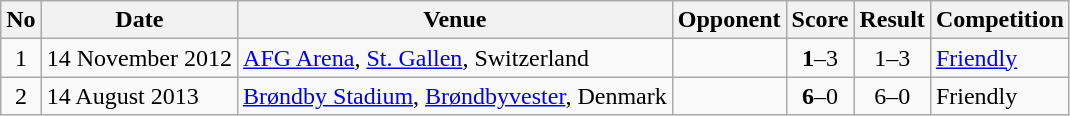<table class=wikitable>
<tr>
<th>No</th>
<th>Date</th>
<th>Venue</th>
<th>Opponent</th>
<th>Score</th>
<th>Result</th>
<th>Competition</th>
</tr>
<tr>
<td align=center>1</td>
<td>14 November 2012</td>
<td><a href='#'>AFG Arena</a>, <a href='#'>St. Gallen</a>, Switzerland</td>
<td></td>
<td align=center><strong>1</strong>–3</td>
<td align=center>1–3</td>
<td><a href='#'>Friendly</a></td>
</tr>
<tr>
<td align=center>2</td>
<td>14 August 2013</td>
<td><a href='#'>Brøndby Stadium</a>, <a href='#'>Brøndbyvester</a>, Denmark</td>
<td></td>
<td align=center><strong>6</strong>–0</td>
<td align=center>6–0</td>
<td>Friendly</td>
</tr>
</table>
